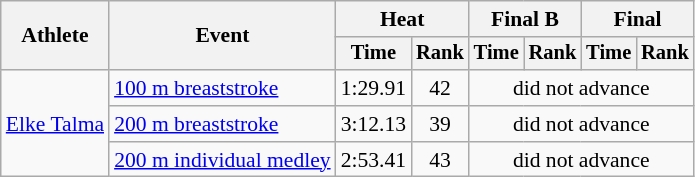<table class=wikitable style="font-size:90%">
<tr>
<th rowspan="2">Athlete</th>
<th rowspan="2">Event</th>
<th colspan="2">Heat</th>
<th colspan="2">Final B</th>
<th colspan="2">Final</th>
</tr>
<tr style="font-size:95%">
<th>Time</th>
<th>Rank</th>
<th>Time</th>
<th>Rank</th>
<th>Time</th>
<th>Rank</th>
</tr>
<tr align=center>
<td align=left rowspan=3><a href='#'>Elke Talma</a></td>
<td align=left><a href='#'>100 m breaststroke</a></td>
<td>1:29.91</td>
<td>42</td>
<td colspan=4>did not advance</td>
</tr>
<tr align=center>
<td align=left><a href='#'>200 m breaststroke</a></td>
<td>3:12.13</td>
<td>39</td>
<td colspan=4>did not advance</td>
</tr>
<tr align=center>
<td align=left><a href='#'>200 m individual medley</a></td>
<td>2:53.41</td>
<td>43</td>
<td colspan=4>did not advance</td>
</tr>
</table>
